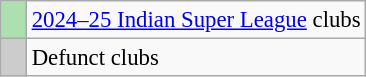<table class="wikitable" style="font-size:95%">
<tr>
<td style="width:10px;background:#ace1af"></td>
<td><a href='#'>2024–25 Indian Super League</a> clubs</td>
</tr>
<tr>
<td style="width:10px;background:#cccccc"></td>
<td>Defunct clubs</td>
</tr>
</table>
